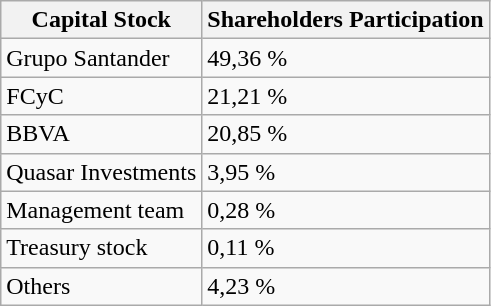<table class="wikitable sortable">
<tr>
<th>Capital Stock</th>
<th>Shareholders Participation</th>
</tr>
<tr>
<td>Grupo Santander</td>
<td>49,36 %</td>
</tr>
<tr>
<td>FCyC</td>
<td>21,21 %</td>
</tr>
<tr>
<td>BBVA</td>
<td>20,85 %</td>
</tr>
<tr>
<td>Quasar Investments</td>
<td>3,95 %</td>
</tr>
<tr>
<td>Management team</td>
<td>0,28 %</td>
</tr>
<tr>
<td>Treasury stock</td>
<td>0,11 %</td>
</tr>
<tr>
<td>Others</td>
<td>4,23 %</td>
</tr>
</table>
